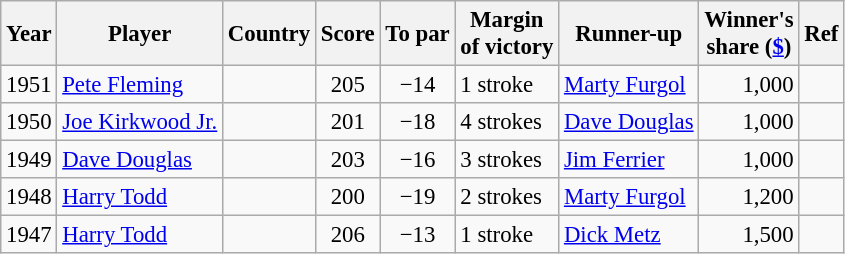<table class="wikitable" style="font-size:95%">
<tr>
<th>Year</th>
<th>Player</th>
<th>Country</th>
<th>Score</th>
<th>To par</th>
<th>Margin<br>of victory</th>
<th>Runner-up</th>
<th>Winner's<br>share (<a href='#'>$</a>)</th>
<th>Ref</th>
</tr>
<tr>
<td>1951</td>
<td><a href='#'>Pete Fleming</a></td>
<td></td>
<td align=center>205</td>
<td align=center>−14</td>
<td>1 stroke</td>
<td> <a href='#'>Marty Furgol</a></td>
<td align=right>1,000</td>
<td></td>
</tr>
<tr>
<td>1950</td>
<td><a href='#'>Joe Kirkwood Jr.</a></td>
<td></td>
<td align=center>201</td>
<td align=center>−18</td>
<td>4 strokes</td>
<td> <a href='#'>Dave Douglas</a></td>
<td align=right>1,000</td>
<td></td>
</tr>
<tr>
<td>1949</td>
<td><a href='#'>Dave Douglas</a></td>
<td></td>
<td align=center>203</td>
<td align=center>−16</td>
<td>3 strokes</td>
<td> <a href='#'>Jim Ferrier</a></td>
<td align=right>1,000</td>
<td></td>
</tr>
<tr>
<td>1948</td>
<td><a href='#'>Harry Todd</a></td>
<td></td>
<td align=center>200</td>
<td align=center>−19</td>
<td>2 strokes</td>
<td> <a href='#'>Marty Furgol</a></td>
<td align=right>1,200</td>
<td></td>
</tr>
<tr>
<td>1947</td>
<td><a href='#'>Harry Todd</a></td>
<td></td>
<td align=center>206</td>
<td align=center>−13</td>
<td>1 stroke</td>
<td> <a href='#'>Dick Metz</a></td>
<td align=right>1,500</td>
<td></td>
</tr>
</table>
